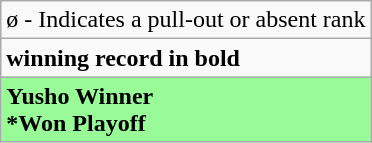<table class="wikitable">
<tr>
<td>ø - Indicates a pull-out or absent rank</td>
</tr>
<tr>
<td><strong>winning record in bold</strong></td>
</tr>
<tr>
<td style="background: PaleGreen;"><strong>Yusho Winner</strong><br><strong>*Won Playoff</strong></td>
</tr>
</table>
